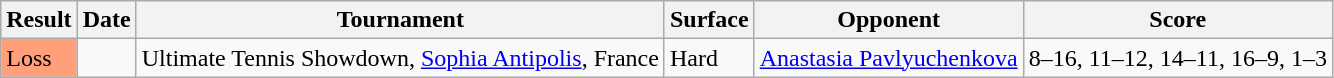<table class="sortable wikitable">
<tr>
<th>Result</th>
<th>Date</th>
<th>Tournament</th>
<th>Surface</th>
<th>Opponent</th>
<th class="unsortable">Score</th>
</tr>
<tr>
<td style="background:#FFA07A">Loss</td>
<td><a href='#'></a></td>
<td>Ultimate Tennis Showdown, <a href='#'>Sophia Antipolis</a>, France</td>
<td>Hard</td>
<td> <a href='#'>Anastasia Pavlyuchenkova</a></td>
<td>8–16, 11–12, 14–11, 16–9, 1–3</td>
</tr>
</table>
